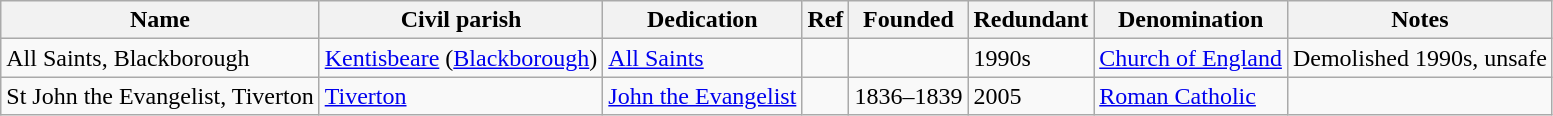<table class="wikitable sortable">
<tr>
<th>Name</th>
<th>Civil parish</th>
<th>Dedication</th>
<th>Ref</th>
<th>Founded</th>
<th>Redundant</th>
<th>Denomination</th>
<th>Notes</th>
</tr>
<tr>
<td>All Saints, Blackborough</td>
<td><a href='#'>Kentisbeare</a> (<a href='#'>Blackborough</a>)</td>
<td><a href='#'>All Saints</a></td>
<td></td>
<td></td>
<td>1990s</td>
<td><a href='#'>Church of England</a></td>
<td>Demolished 1990s, unsafe</td>
</tr>
<tr>
<td>St John the Evangelist, Tiverton</td>
<td><a href='#'>Tiverton</a></td>
<td><a href='#'>John the Evangelist</a></td>
<td></td>
<td>1836–1839</td>
<td>2005</td>
<td><a href='#'>Roman Catholic</a></td>
<td></td>
</tr>
</table>
